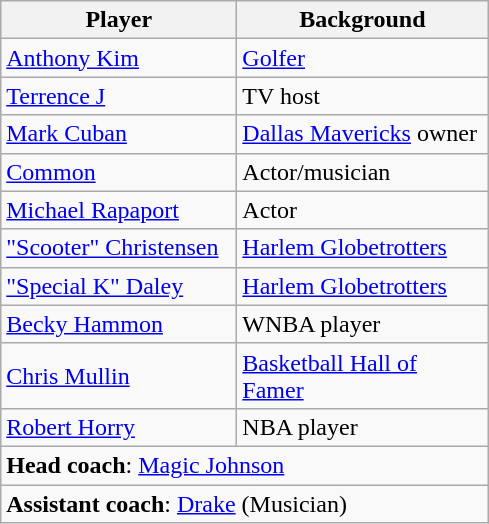<table class="wikitable">
<tr>
<th width=150>Player</th>
<th width=160>Background</th>
</tr>
<tr>
<td><a href='#'>Anthony Kim</a></td>
<td><a href='#'>Golfer</a></td>
</tr>
<tr>
<td><a href='#'>Terrence J</a></td>
<td>TV host</td>
</tr>
<tr>
<td><a href='#'>Mark Cuban</a></td>
<td><a href='#'>Dallas Mavericks</a> owner</td>
</tr>
<tr>
<td><a href='#'>Common</a></td>
<td>Actor/musician</td>
</tr>
<tr>
<td><a href='#'>Michael Rapaport</a></td>
<td>Actor</td>
</tr>
<tr>
<td><a href='#'>"Scooter" Christensen</a></td>
<td><a href='#'>Harlem Globetrotters</a></td>
</tr>
<tr>
<td><a href='#'>"Special K" Daley</a></td>
<td><a href='#'>Harlem Globetrotters</a></td>
</tr>
<tr>
<td><a href='#'>Becky Hammon</a></td>
<td>WNBA player</td>
</tr>
<tr>
<td><a href='#'>Chris Mullin</a></td>
<td><a href='#'>Basketball Hall of Famer</a></td>
</tr>
<tr>
<td><a href='#'>Robert Horry</a></td>
<td>NBA player</td>
</tr>
<tr>
<td colspan="3"><strong>Head coach</strong>: <a href='#'>Magic Johnson</a></td>
</tr>
<tr>
<td colspan="3"><strong>Assistant coach</strong>: <a href='#'>Drake</a> (Musician)</td>
</tr>
</table>
